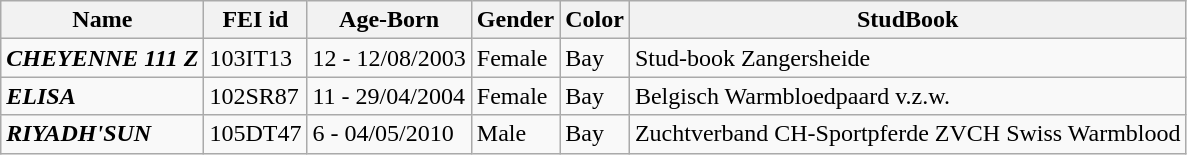<table class="wikitable">
<tr>
<th>Name</th>
<th>FEI id</th>
<th>Age-Born</th>
<th>Gender</th>
<th>Color</th>
<th>StudBook</th>
</tr>
<tr>
<td><strong><em>CHEYENNE 111 Z</em></strong></td>
<td>103IT13</td>
<td>12 - 12/08/2003</td>
<td>Female</td>
<td>Bay</td>
<td>Stud-book Zangersheide</td>
</tr>
<tr>
<td><strong><em>ELISA</em></strong></td>
<td>102SR87</td>
<td>11 - 29/04/2004</td>
<td>Female</td>
<td>Bay</td>
<td>Belgisch Warmbloedpaard v.z.w.</td>
</tr>
<tr>
<td><strong><em>RIYADH'SUN</em></strong></td>
<td>105DT47</td>
<td>6 - 04/05/2010</td>
<td>Male</td>
<td>Bay</td>
<td>Zuchtverband CH-Sportpferde ZVCH Swiss Warmblood</td>
</tr>
</table>
